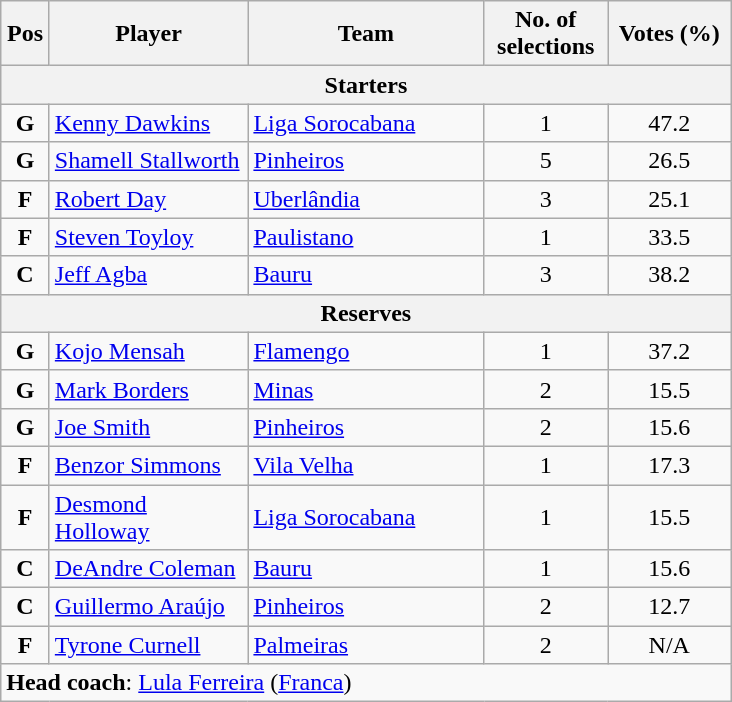<table class="wikitable" style="text-align:center">
<tr>
<th scope="col" style="width:25px;">Pos</th>
<th scope="col" style="width:125px;">Player</th>
<th scope="col" style="width:150px;">Team</th>
<th scope="col" style="width:75px;">No. of selections</th>
<th scope="col" style="width:75px;">Votes (%)</th>
</tr>
<tr>
<th scope="col" colspan="5">Starters</th>
</tr>
<tr>
<td><strong>G</strong></td>
<td style="text-align:left"><a href='#'>Kenny Dawkins</a></td>
<td style="text-align:left"><a href='#'>Liga Sorocabana</a></td>
<td>1</td>
<td>47.2</td>
</tr>
<tr>
<td><strong>G</strong></td>
<td style="text-align:left"><a href='#'>Shamell Stallworth</a></td>
<td style="text-align:left"><a href='#'>Pinheiros</a></td>
<td>5</td>
<td>26.5</td>
</tr>
<tr>
<td><strong>F</strong></td>
<td style="text-align:left"><a href='#'>Robert Day</a></td>
<td style="text-align:left"><a href='#'>Uberlândia</a></td>
<td>3</td>
<td>25.1</td>
</tr>
<tr>
<td><strong>F</strong></td>
<td style="text-align:left"><a href='#'>Steven Toyloy</a></td>
<td style="text-align:left"><a href='#'>Paulistano</a></td>
<td>1</td>
<td>33.5</td>
</tr>
<tr>
<td><strong>C</strong></td>
<td style="text-align:left"><a href='#'>Jeff Agba</a> </td>
<td style="text-align:left"><a href='#'>Bauru</a></td>
<td>3</td>
<td>38.2</td>
</tr>
<tr>
<th scope="col" colspan="5">Reserves</th>
</tr>
<tr>
<td><strong>G</strong></td>
<td style="text-align:left"><a href='#'>Kojo Mensah</a></td>
<td style="text-align:left"><a href='#'>Flamengo</a></td>
<td>1</td>
<td>37.2</td>
</tr>
<tr>
<td><strong>G</strong></td>
<td style="text-align:left"><a href='#'>Mark Borders</a></td>
<td style="text-align:left"><a href='#'>Minas</a></td>
<td>2</td>
<td>15.5</td>
</tr>
<tr>
<td><strong>G</strong></td>
<td style="text-align:left"><a href='#'>Joe Smith</a></td>
<td style="text-align:left"><a href='#'>Pinheiros</a></td>
<td>2</td>
<td>15.6</td>
</tr>
<tr>
<td><strong>F</strong></td>
<td style="text-align:left"><a href='#'>Benzor Simmons</a></td>
<td style="text-align:left"><a href='#'>Vila Velha</a></td>
<td>1</td>
<td>17.3</td>
</tr>
<tr>
<td><strong>F</strong></td>
<td style="text-align:left"><a href='#'>Desmond Holloway</a></td>
<td style="text-align:left"><a href='#'>Liga Sorocabana</a></td>
<td>1</td>
<td>15.5</td>
</tr>
<tr>
<td><strong>C</strong></td>
<td style="text-align:left"><a href='#'>DeAndre Coleman</a></td>
<td style="text-align:left"><a href='#'>Bauru</a></td>
<td>1</td>
<td>15.6</td>
</tr>
<tr>
<td><strong>C</strong></td>
<td style="text-align:left"><a href='#'>Guillermo Araújo</a></td>
<td style="text-align:left"><a href='#'>Pinheiros</a></td>
<td>2</td>
<td>12.7</td>
</tr>
<tr>
<td><strong>F</strong></td>
<td style="text-align:left"><a href='#'>Tyrone Curnell</a></td>
<td style="text-align:left"><a href='#'>Palmeiras</a></td>
<td>2</td>
<td>N/A</td>
</tr>
<tr>
<td style="text-align:left" colspan="5"><strong>Head coach</strong>: <a href='#'>Lula Ferreira</a> (<a href='#'>Franca</a>)</td>
</tr>
</table>
